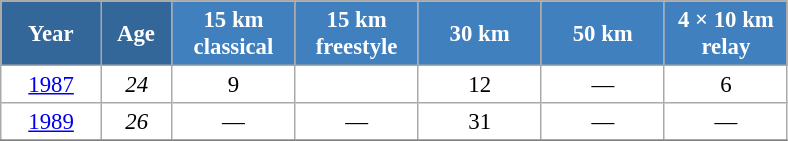<table class="wikitable" style="font-size:95%; text-align:center; border:grey solid 1px; border-collapse:collapse; background:#ffffff;">
<tr>
<th style="background-color:#369; color:white; width:60px;"> Year </th>
<th style="background-color:#369; color:white; width:40px;"> Age </th>
<th style="background-color:#4180be; color:white; width:75px;"> 15 km <br> classical </th>
<th style="background-color:#4180be; color:white; width:75px;"> 15 km <br> freestyle </th>
<th style="background-color:#4180be; color:white; width:75px;"> 30 km </th>
<th style="background-color:#4180be; color:white; width:75px;"> 50 km </th>
<th style="background-color:#4180be; color:white; width:75px;"> 4 × 10 km <br> relay </th>
</tr>
<tr>
<td><a href='#'>1987</a></td>
<td><em>24</em></td>
<td>9</td>
<td></td>
<td>12</td>
<td>—</td>
<td>6</td>
</tr>
<tr>
<td><a href='#'>1989</a></td>
<td><em>26</em></td>
<td>—</td>
<td>—</td>
<td>31</td>
<td>—</td>
<td>—</td>
</tr>
<tr>
</tr>
</table>
